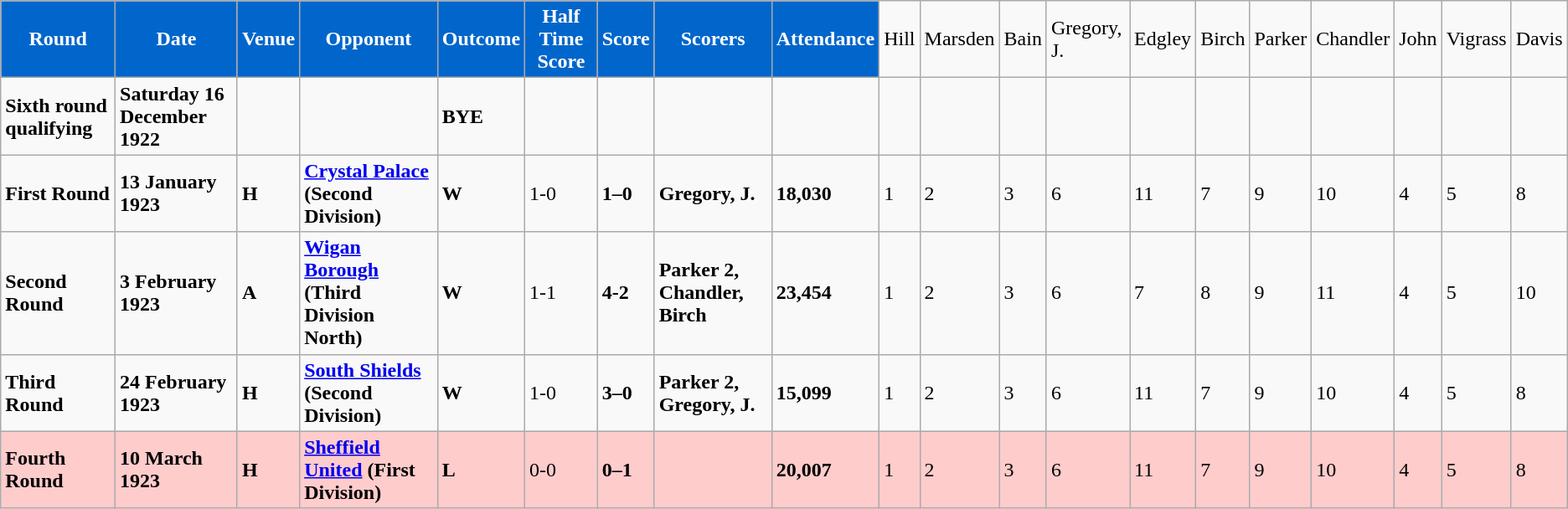<table class="wikitable">
<tr>
<td style="background:#0066CC; color:#FFFFFF; text-align:center;"><strong>Round</strong></td>
<td style="background:#0066CC; color:#FFFFFF; text-align:center;"><strong>Date</strong></td>
<td style="background:#0066CC; color:#FFFFFF; text-align:center;"><strong>Venue</strong></td>
<td style="background:#0066CC; color:#FFFFFF; text-align:center;"><strong>Opponent</strong></td>
<td style="background:#0066CC; color:#FFFFFF; text-align:center;"><strong>Outcome</strong></td>
<td style="background:#0066CC; color:#FFFFFF; text-align:center;"><strong>Half Time Score</strong></td>
<td style="background:#0066CC; color:#FFFFFF; text-align:center;"><strong>Score</strong></td>
<td style="background:#0066CC; color:#FFFFFF; text-align:center;"><strong>Scorers</strong></td>
<td style="background:#0066CC; color:#FFFFFF; text-align:center;"><strong>Attendance</strong></td>
<td>Hill</td>
<td>Marsden</td>
<td>Bain</td>
<td>Gregory, J.</td>
<td>Edgley</td>
<td>Birch</td>
<td>Parker</td>
<td>Chandler</td>
<td>John</td>
<td>Vigrass</td>
<td>Davis</td>
</tr>
<tr>
<td><strong>Sixth round qualifying</strong></td>
<td><strong>Saturday 16 December 1922</strong></td>
<td></td>
<td></td>
<td><strong>BYE</strong></td>
<td></td>
<td></td>
<td></td>
<td></td>
<td></td>
<td></td>
<td></td>
<td></td>
<td></td>
<td></td>
<td></td>
<td></td>
<td></td>
<td></td>
<td></td>
</tr>
<tr>
<td><strong>First Round</strong></td>
<td><strong>13 January 1923</strong></td>
<td><strong>H</strong></td>
<td><strong><a href='#'>Crystal Palace</a> (Second Division)</strong></td>
<td><strong>W</strong></td>
<td>1-0</td>
<td><strong>1–0</strong></td>
<td><strong>Gregory, J.</strong></td>
<td><strong>18,030</strong></td>
<td>1</td>
<td>2</td>
<td>3</td>
<td>6</td>
<td>11</td>
<td>7</td>
<td>9</td>
<td>10</td>
<td>4</td>
<td>5</td>
<td>8</td>
</tr>
<tr>
<td><strong>Second Round</strong></td>
<td><strong>3 February 1923</strong></td>
<td><strong>A</strong></td>
<td><strong><a href='#'>Wigan Borough</a> (Third Division North)</strong></td>
<td><strong>W</strong></td>
<td>1-1</td>
<td><strong>4-2</strong></td>
<td><strong>Parker 2, Chandler, Birch</strong></td>
<td><strong>23,454</strong></td>
<td>1</td>
<td>2</td>
<td>3</td>
<td>6</td>
<td>7</td>
<td>8</td>
<td>9</td>
<td>11</td>
<td>4</td>
<td>5</td>
<td>10</td>
</tr>
<tr>
<td><strong>Third Round</strong></td>
<td><strong>24 February 1923</strong></td>
<td><strong>H</strong></td>
<td><strong><a href='#'>South Shields</a> (Second Division)</strong></td>
<td><strong>W</strong></td>
<td>1-0</td>
<td><strong>3–0</strong></td>
<td><strong>Parker 2, Gregory, J.</strong></td>
<td><strong>15,099</strong></td>
<td>1</td>
<td>2</td>
<td>3</td>
<td>6</td>
<td>11</td>
<td>7</td>
<td>9</td>
<td>10</td>
<td>4</td>
<td>5</td>
<td>8</td>
</tr>
<tr bgcolor="#FFCCCC">
<td><strong>Fourth Round</strong></td>
<td><strong>10 March 1923</strong></td>
<td><strong>H</strong></td>
<td><strong><a href='#'>Sheffield United</a> (First Division)</strong></td>
<td><strong>L</strong></td>
<td>0-0</td>
<td><strong>0–1</strong></td>
<td></td>
<td><strong>20,007</strong></td>
<td>1</td>
<td>2</td>
<td>3</td>
<td>6</td>
<td>11</td>
<td>7</td>
<td>9</td>
<td>10</td>
<td>4</td>
<td>5</td>
<td>8</td>
</tr>
</table>
